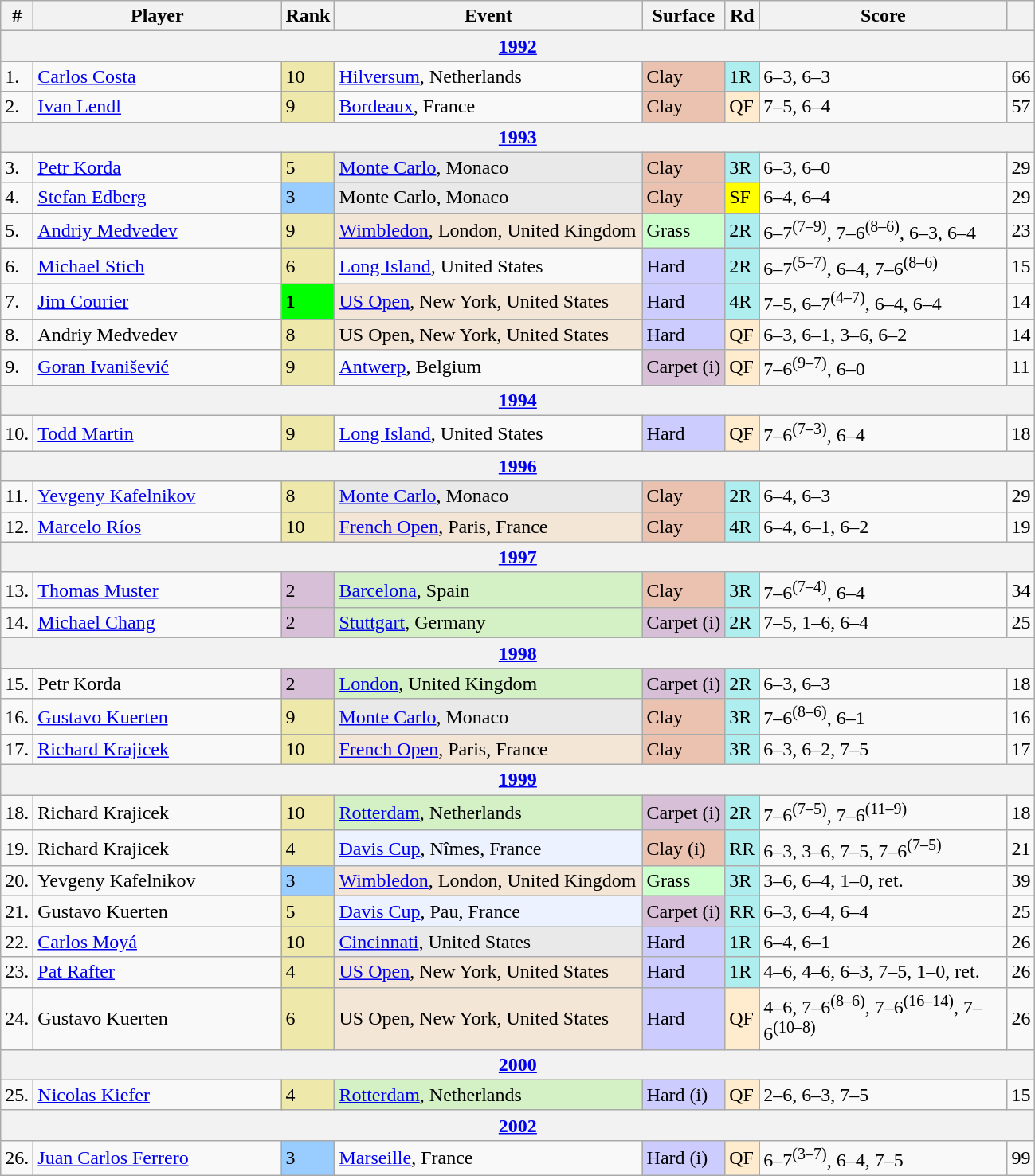<table class="wikitable sortable">
<tr>
<th>#</th>
<th width=200>Player</th>
<th>Rank</th>
<th width=250>Event</th>
<th>Surface</th>
<th>Rd</th>
<th width=200>Score</th>
<th></th>
</tr>
<tr>
<th colspan=8><a href='#'>1992</a></th>
</tr>
<tr>
<td>1.</td>
<td> <a href='#'>Carlos Costa</a></td>
<td bgcolor=EEE8AA>10</td>
<td><a href='#'>Hilversum</a>, Netherlands</td>
<td bgcolor=#ebc2af>Clay</td>
<td bgcolor=afeeee>1R</td>
<td>6–3, 6–3</td>
<td>66</td>
</tr>
<tr>
<td>2.</td>
<td> <a href='#'>Ivan Lendl</a></td>
<td bgcolor=EEE8AA>9</td>
<td><a href='#'>Bordeaux</a>, France</td>
<td bgcolor=#ebc2af>Clay</td>
<td bgcolor=ffebcd>QF</td>
<td>7–5, 6–4</td>
<td>57</td>
</tr>
<tr>
<th colspan=8><a href='#'>1993</a></th>
</tr>
<tr>
<td>3.</td>
<td> <a href='#'>Petr Korda</a></td>
<td bgcolor=EEE8AA>5</td>
<td bgcolor=e9e9e9><a href='#'>Monte Carlo</a>, Monaco</td>
<td bgcolor=#ebc2af>Clay</td>
<td bgcolor=afeeee>3R</td>
<td>6–3, 6–0</td>
<td>29</td>
</tr>
<tr>
<td>4.</td>
<td> <a href='#'>Stefan Edberg</a></td>
<td bgcolor=99ccff>3</td>
<td bgcolor=e9e9e9>Monte Carlo, Monaco</td>
<td bgcolor=#ebc2af>Clay</td>
<td bgcolor=yellow>SF</td>
<td>6–4, 6–4</td>
<td>29</td>
</tr>
<tr>
<td>5.</td>
<td> <a href='#'>Andriy Medvedev</a></td>
<td bgcolor=EEE8AA>9</td>
<td bgcolor=f3e6d7><a href='#'>Wimbledon</a>, London, United Kingdom</td>
<td bgcolor=#cfc>Grass</td>
<td bgcolor=afeeee>2R</td>
<td>6–7<sup>(7–9)</sup>, 7–6<sup>(8–6)</sup>, 6–3, 6–4</td>
<td>23</td>
</tr>
<tr>
<td>6.</td>
<td> <a href='#'>Michael Stich</a></td>
<td bgcolor=EEE8AA>6</td>
<td><a href='#'>Long Island</a>, United States</td>
<td bgcolor=CCCCFF>Hard</td>
<td bgcolor=afeeee>2R</td>
<td>6–7<sup>(5–7)</sup>, 6–4, 7–6<sup>(8–6)</sup></td>
<td>15</td>
</tr>
<tr>
<td>7.</td>
<td> <a href='#'>Jim Courier</a></td>
<td bgcolor=lime><strong>1</strong></td>
<td bgcolor=f3e6d7><a href='#'>US Open</a>, New York, United States</td>
<td bgcolor=CCCCFF>Hard</td>
<td bgcolor=afeeee>4R</td>
<td>7–5, 6–7<sup>(4–7)</sup>, 6–4, 6–4</td>
<td>14</td>
</tr>
<tr>
<td>8.</td>
<td> Andriy Medvedev</td>
<td bgcolor=EEE8AA>8</td>
<td bgcolor=f3e6d7>US Open, New York, United States</td>
<td bgcolor=CCCCFF>Hard</td>
<td bgcolor=ffebcd>QF</td>
<td>6–3, 6–1, 3–6, 6–2</td>
<td>14</td>
</tr>
<tr>
<td>9.</td>
<td> <a href='#'>Goran Ivanišević</a></td>
<td bgcolor=EEE8AA>9</td>
<td><a href='#'>Antwerp</a>, Belgium</td>
<td bgcolor=thistle>Carpet (i)</td>
<td bgcolor=ffebcd>QF</td>
<td>7–6<sup>(9–7)</sup>, 6–0</td>
<td>11</td>
</tr>
<tr>
<th colspan=8><a href='#'>1994</a></th>
</tr>
<tr>
<td>10.</td>
<td> <a href='#'>Todd Martin</a></td>
<td bgcolor=EEE8AA>9</td>
<td><a href='#'>Long Island</a>, United States</td>
<td bgcolor=CCCCFF>Hard</td>
<td bgcolor=ffebcd>QF</td>
<td>7–6<sup>(7–3)</sup>, 6–4</td>
<td>18</td>
</tr>
<tr>
<th colspan=8><a href='#'>1996</a></th>
</tr>
<tr>
<td>11.</td>
<td> <a href='#'>Yevgeny Kafelnikov</a></td>
<td bgcolor=EEE8AA>8</td>
<td bgcolor=e9e9e9><a href='#'>Monte Carlo</a>, Monaco</td>
<td bgcolor=#ebc2af>Clay</td>
<td bgcolor=afeeee>2R</td>
<td>6–4, 6–3</td>
<td>29</td>
</tr>
<tr>
<td>12.</td>
<td> <a href='#'>Marcelo Ríos</a></td>
<td bgcolor=EEE8AA>10</td>
<td bgcolor=f3e6d7><a href='#'>French Open</a>, Paris, France</td>
<td bgcolor=#ebc2af>Clay</td>
<td bgcolor=afeeee>4R</td>
<td>6–4, 6–1, 6–2</td>
<td>19</td>
</tr>
<tr>
<th colspan=8><a href='#'>1997</a></th>
</tr>
<tr>
<td>13.</td>
<td> <a href='#'>Thomas Muster</a></td>
<td bgcolor=thistle>2</td>
<td bgcolor=d4f1c5><a href='#'>Barcelona</a>, Spain</td>
<td bgcolor=#ebc2af>Clay</td>
<td bgcolor=afeeee>3R</td>
<td>7–6<sup>(7–4)</sup>, 6–4</td>
<td>34</td>
</tr>
<tr>
<td>14.</td>
<td> <a href='#'>Michael Chang</a></td>
<td bgcolor=thistle>2</td>
<td bgcolor=d4f1c5><a href='#'>Stuttgart</a>, Germany</td>
<td bgcolor=thistle>Carpet (i)</td>
<td bgcolor=afeeee>2R</td>
<td>7–5, 1–6, 6–4</td>
<td>25</td>
</tr>
<tr>
<th colspan=8><a href='#'>1998</a></th>
</tr>
<tr>
<td>15.</td>
<td> Petr Korda</td>
<td bgcolor=thistle>2</td>
<td bgcolor=d4f1c5><a href='#'>London</a>, United Kingdom</td>
<td bgcolor=thistle>Carpet (i)</td>
<td bgcolor=afeeee>2R</td>
<td>6–3, 6–3</td>
<td>18</td>
</tr>
<tr>
<td>16.</td>
<td> <a href='#'>Gustavo Kuerten</a></td>
<td bgcolor=EEE8AA>9</td>
<td bgcolor=e9e9e9><a href='#'>Monte Carlo</a>, Monaco</td>
<td bgcolor=#ebc2af>Clay</td>
<td bgcolor=afeeee>3R</td>
<td>7–6<sup>(8–6)</sup>, 6–1</td>
<td>16</td>
</tr>
<tr>
<td>17.</td>
<td> <a href='#'>Richard Krajicek</a></td>
<td bgcolor=EEE8AA>10</td>
<td bgcolor=f3e6d7><a href='#'>French Open</a>, Paris, France</td>
<td bgcolor=#ebc2af>Clay</td>
<td bgcolor=afeeee>3R</td>
<td>6–3, 6–2, 7–5</td>
<td>17</td>
</tr>
<tr>
<th colspan=8><a href='#'>1999</a></th>
</tr>
<tr>
<td>18.</td>
<td> Richard Krajicek</td>
<td bgcolor=EEE8AA>10</td>
<td bgcolor=d4f1c5><a href='#'>Rotterdam</a>, Netherlands</td>
<td bgcolor=thistle>Carpet (i)</td>
<td bgcolor=afeeee>2R</td>
<td>7–6<sup>(7–5)</sup>, 7–6<sup>(11–9)</sup></td>
<td>18</td>
</tr>
<tr>
<td>19.</td>
<td> Richard Krajicek</td>
<td bgcolor=EEE8AA>4</td>
<td bgcolor=ECF2FF><a href='#'>Davis Cup</a>, Nîmes, France</td>
<td bgcolor=#ebc2af>Clay (i)</td>
<td bgcolor=afeeee>RR</td>
<td>6–3, 3–6, 7–5, 7–6<sup>(7–5)</sup></td>
<td>21</td>
</tr>
<tr>
<td>20.</td>
<td> Yevgeny Kafelnikov</td>
<td bgcolor=99ccff>3</td>
<td bgcolor=f3e6d7><a href='#'>Wimbledon</a>, London, United Kingdom</td>
<td bgcolor=#cfc>Grass</td>
<td bgcolor=afeeee>3R</td>
<td>3–6, 6–4, 1–0, ret.</td>
<td>39</td>
</tr>
<tr>
<td>21.</td>
<td> Gustavo Kuerten</td>
<td bgcolor=EEE8AA>5</td>
<td bgcolor=ECF2FF><a href='#'>Davis Cup</a>, Pau, France</td>
<td bgcolor=thistle>Carpet (i)</td>
<td bgcolor=afeeee>RR</td>
<td>6–3, 6–4, 6–4</td>
<td>25</td>
</tr>
<tr>
<td>22.</td>
<td> <a href='#'>Carlos Moyá</a></td>
<td bgcolor=EEE8AA>10</td>
<td bgcolor=e9e9e9><a href='#'>Cincinnati</a>, United States</td>
<td bgcolor=CCCCFF>Hard</td>
<td bgcolor=afeeee>1R</td>
<td>6–4, 6–1</td>
<td>26</td>
</tr>
<tr>
<td>23.</td>
<td> <a href='#'>Pat Rafter</a></td>
<td bgcolor=EEE8AA>4</td>
<td bgcolor=f3e6d7><a href='#'>US Open</a>, New York, United States</td>
<td bgcolor=CCCCFF>Hard</td>
<td bgcolor=afeeee>1R</td>
<td>4–6, 4–6, 6–3, 7–5, 1–0, ret.</td>
<td>26</td>
</tr>
<tr>
<td>24.</td>
<td> Gustavo Kuerten</td>
<td bgcolor=EEE8AA>6</td>
<td bgcolor=f3e6d7>US Open, New York, United States</td>
<td bgcolor=CCCCFF>Hard</td>
<td bgcolor=ffebcd>QF</td>
<td>4–6, 7–6<sup>(8–6)</sup>, 7–6<sup>(16–14)</sup>, 7–6<sup>(10–8)</sup></td>
<td>26</td>
</tr>
<tr>
<th colspan=8><a href='#'>2000</a></th>
</tr>
<tr>
<td>25.</td>
<td> <a href='#'>Nicolas Kiefer</a></td>
<td bgcolor=EEE8AA>4</td>
<td bgcolor=d4f1c5><a href='#'>Rotterdam</a>, Netherlands</td>
<td bgcolor=CCCCFF>Hard (i)</td>
<td bgcolor=ffebcd>QF</td>
<td>2–6, 6–3, 7–5</td>
<td>15</td>
</tr>
<tr>
<th colspan=8><a href='#'>2002</a></th>
</tr>
<tr>
<td>26.</td>
<td> <a href='#'>Juan Carlos Ferrero</a></td>
<td bgcolor=99ccff>3</td>
<td><a href='#'>Marseille</a>, France</td>
<td bgcolor=CCCCFF>Hard (i)</td>
<td bgcolor=ffebcd>QF</td>
<td>6–7<sup>(3–7)</sup>, 6–4, 7–5</td>
<td>99</td>
</tr>
</table>
